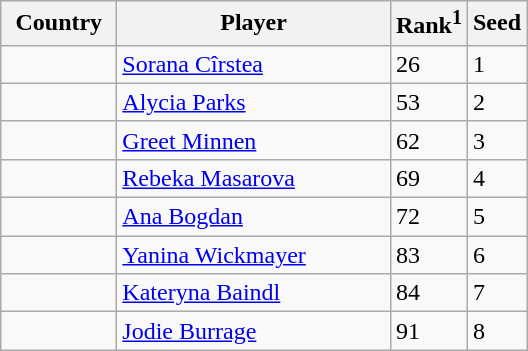<table class="wikitable">
<tr>
<th width="70">Country</th>
<th width="175">Player</th>
<th>Rank<sup>1</sup></th>
<th>Seed</th>
</tr>
<tr>
<td></td>
<td><a href='#'>Sorana Cîrstea</a></td>
<td>26</td>
<td>1</td>
</tr>
<tr>
<td></td>
<td><a href='#'>Alycia Parks</a></td>
<td>53</td>
<td>2</td>
</tr>
<tr>
<td></td>
<td><a href='#'>Greet Minnen</a></td>
<td>62</td>
<td>3</td>
</tr>
<tr>
<td></td>
<td><a href='#'>Rebeka Masarova</a></td>
<td>69</td>
<td>4</td>
</tr>
<tr>
<td></td>
<td><a href='#'>Ana Bogdan</a></td>
<td>72</td>
<td>5</td>
</tr>
<tr>
<td></td>
<td><a href='#'>Yanina Wickmayer</a></td>
<td>83</td>
<td>6</td>
</tr>
<tr>
<td></td>
<td><a href='#'>Kateryna Baindl</a></td>
<td>84</td>
<td>7</td>
</tr>
<tr>
<td></td>
<td><a href='#'>Jodie Burrage</a></td>
<td>91</td>
<td>8</td>
</tr>
</table>
